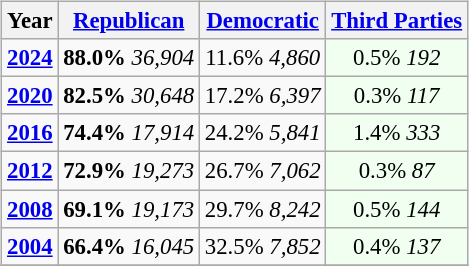<table class="wikitable" style="float:right; font-size:95%;">
<tr>
<th>Year</th>
<th><a href='#'>Republican</a></th>
<th><a href='#'>Democratic</a></th>
<th><a href='#'>Third Parties</a></th>
</tr>
<tr>
<td style="text-align:center;" ><strong><a href='#'>2024</a></strong></td>
<td style="text-align:center;" ><strong>88.0%</strong> <em>36,904</em></td>
<td style="text-align:center;" >11.6%  <em>4,860</em></td>
<td style="text-align:center; background:honeyDew;">0.5% <em>192</em></td>
</tr>
<tr>
<td style="text-align:center;" ><strong><a href='#'>2020</a></strong></td>
<td style="text-align:center;" ><strong>82.5%</strong> <em>30,648</em></td>
<td style="text-align:center;" >17.2%  <em>6,397</em></td>
<td style="text-align:center; background:honeyDew;">0.3% <em>117</em></td>
</tr>
<tr>
<td style="text-align:center;" ><strong><a href='#'>2016</a></strong></td>
<td style="text-align:center;" ><strong>74.4%</strong> <em>17,914</em></td>
<td style="text-align:center;" >24.2% <em>5,841</em></td>
<td style="text-align:center; background:honeyDew;">1.4% <em>333</em></td>
</tr>
<tr>
<td style="text-align:center;" ><strong><a href='#'>2012</a></strong></td>
<td style="text-align:center;" ><strong>72.9%</strong> <em>19,273</em></td>
<td style="text-align:center;" >26.7%  <em>7,062</em></td>
<td style="text-align:center; background:honeyDew;">0.3% <em>87</em></td>
</tr>
<tr>
<td style="text-align:center;" ><strong><a href='#'>2008</a></strong></td>
<td style="text-align:center;" ><strong>69.1%</strong> <em>19,173</em></td>
<td style="text-align:center;" >29.7%  <em>8,242</em></td>
<td style="text-align:center; background:honeyDew;">0.5% <em>144</em></td>
</tr>
<tr>
<td style="text-align:center;" ><strong><a href='#'>2004</a></strong></td>
<td style="text-align:center;" ><strong>66.4%</strong> <em>16,045</em></td>
<td style="text-align:center;" >32.5%   <em>7,852</em></td>
<td style="text-align:center; background:honeyDew;">0.4% <em>137</em></td>
</tr>
<tr>
</tr>
</table>
